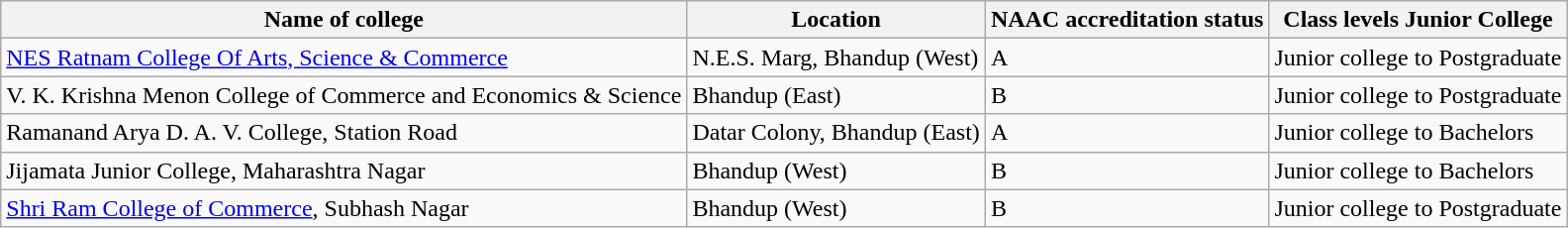<table class="wikitable" border="1">
<tr>
<th>Name of college</th>
<th>Location</th>
<th>NAAC accreditation status</th>
<th>Class levels Junior College</th>
</tr>
<tr>
<td><a href='#'>NES Ratnam College Of Arts, Science & Commerce</a></td>
<td>N.E.S. Marg, Bhandup (West)</td>
<td>A</td>
<td>Junior college to Postgraduate</td>
</tr>
<tr>
<td>V. K. Krishna Menon College of Commerce and Economics & Science </td>
<td>Bhandup (East)</td>
<td>B</td>
<td>Junior college to Postgraduate</td>
</tr>
<tr>
<td>Ramanand Arya D. A. V. College, Station Road</td>
<td>Datar Colony, Bhandup (East)</td>
<td>A</td>
<td>Junior college to Bachelors</td>
</tr>
<tr>
<td>Jijamata Junior College, Maharashtra Nagar</td>
<td>Bhandup (West)</td>
<td>B</td>
<td>Junior college to Bachelors</td>
</tr>
<tr>
<td><a href='#'>Shri Ram College of Commerce</a>, Subhash Nagar </td>
<td>Bhandup (West)</td>
<td>B</td>
<td>Junior college to Postgraduate</td>
</tr>
</table>
